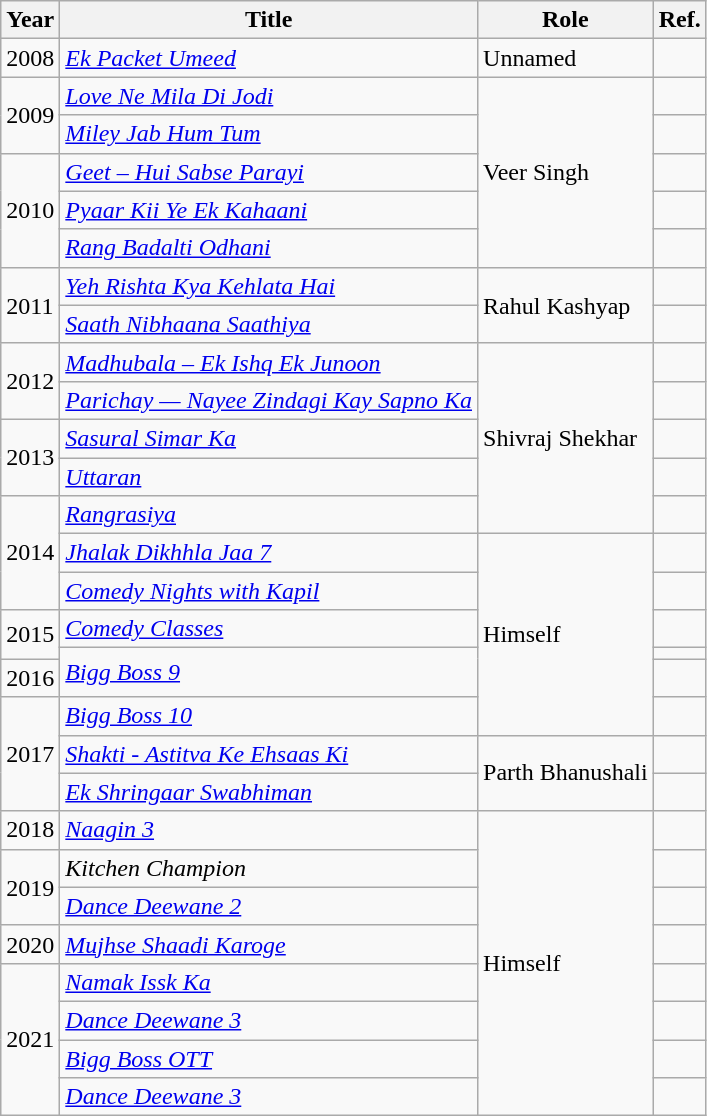<table class="wikitable">
<tr>
<th scope="col">Year</th>
<th scope="col">Title</th>
<th scope="col" class="unsortable">Role</th>
<th scope="col">Ref.</th>
</tr>
<tr>
<td>2008</td>
<td><em><a href='#'>Ek Packet Umeed</a></em></td>
<td>Unnamed</td>
<td style="text-align:center;"></td>
</tr>
<tr>
<td rowspan="2">2009</td>
<td><em><a href='#'>Love Ne Mila Di Jodi</a></em></td>
<td rowspan="5">Veer Singh</td>
<td></td>
</tr>
<tr>
<td><em><a href='#'>Miley Jab Hum Tum</a></em></td>
<td></td>
</tr>
<tr>
<td rowspan="3">2010</td>
<td><em><a href='#'>Geet – Hui Sabse Parayi</a></em></td>
<td></td>
</tr>
<tr>
<td><em><a href='#'>Pyaar Kii Ye Ek Kahaani</a></em></td>
<td></td>
</tr>
<tr>
<td><em><a href='#'>Rang Badalti Odhani</a></em></td>
<td></td>
</tr>
<tr>
<td rowspan="2">2011</td>
<td><em><a href='#'>Yeh Rishta Kya Kehlata Hai</a></em></td>
<td rowspan="2">Rahul Kashyap</td>
<td></td>
</tr>
<tr>
<td><em><a href='#'>Saath Nibhaana Saathiya</a></em></td>
<td></td>
</tr>
<tr>
<td rowspan="2">2012</td>
<td><em><a href='#'>Madhubala – Ek Ishq Ek Junoon</a></em></td>
<td rowspan="5">Shivraj Shekhar</td>
<td></td>
</tr>
<tr>
<td><em><a href='#'>Parichay — Nayee Zindagi Kay Sapno Ka</a></em></td>
<td></td>
</tr>
<tr>
<td rowspan="2">2013</td>
<td><em><a href='#'>Sasural Simar Ka</a></em></td>
<td></td>
</tr>
<tr>
<td><em><a href='#'>Uttaran</a></em></td>
<td></td>
</tr>
<tr>
<td rowspan="3">2014</td>
<td><em><a href='#'>Rangrasiya</a></em></td>
<td></td>
</tr>
<tr>
<td><em><a href='#'>Jhalak Dikhhla Jaa 7</a></em></td>
<td rowspan="6">Himself</td>
<td style="text-align:center;"></td>
</tr>
<tr>
<td><em><a href='#'>Comedy Nights with Kapil</a></em></td>
<td style="text-align:center;"></td>
</tr>
<tr>
<td rowspan="2">2015</td>
<td><em><a href='#'>Comedy Classes</a></em></td>
<td></td>
</tr>
<tr>
<td rowspan="2"><em><a href='#'>Bigg Boss 9</a></em></td>
<td style="text-align:center;"></td>
</tr>
<tr>
<td>2016</td>
<td style="text-align:center;"></td>
</tr>
<tr>
<td rowspan="3">2017</td>
<td><em><a href='#'>Bigg Boss 10</a></em></td>
<td style="text-align:center;"></td>
</tr>
<tr>
<td><em><a href='#'>Shakti - Astitva Ke Ehsaas Ki</a></em></td>
<td rowspan="2">Parth Bhanushali</td>
<td style="text-align:center;"></td>
</tr>
<tr>
<td><em><a href='#'>Ek Shringaar Swabhiman</a></em></td>
<td></td>
</tr>
<tr>
<td>2018</td>
<td><em><a href='#'>Naagin 3</a></em></td>
<td rowspan="8">Himself</td>
<td></td>
</tr>
<tr>
<td rowspan="2">2019</td>
<td><em>Kitchen Champion</em></td>
<td style="text-align:center;"></td>
</tr>
<tr>
<td><em><a href='#'>Dance Deewane 2</a></em></td>
<td style="text-align:center;"></td>
</tr>
<tr>
<td>2020</td>
<td><em><a href='#'>Mujhse Shaadi Karoge</a></em></td>
<td style="text-align:center;"></td>
</tr>
<tr>
<td rowspan="5">2021</td>
<td><em><a href='#'>Namak Issk Ka</a></em></td>
<td style="text-align:center;"></td>
</tr>
<tr>
<td><em><a href='#'>Dance Deewane 3</a></em></td>
<td style="text-align:center;"></td>
</tr>
<tr>
<td><em><a href='#'>Bigg Boss OTT</a></em></td>
<td style="text-align:center;"></td>
</tr>
<tr>
<td><em><a href='#'>Dance Deewane 3</a></em></td>
<td style="text-align:center;"></td>
</tr>
</table>
